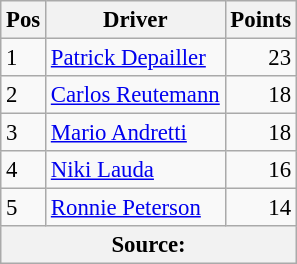<table class="wikitable" style="font-size: 95%;">
<tr>
<th>Pos</th>
<th>Driver</th>
<th>Points</th>
</tr>
<tr>
<td>1</td>
<td> <a href='#'>Patrick Depailler</a></td>
<td align="right">23</td>
</tr>
<tr>
<td>2</td>
<td> <a href='#'>Carlos Reutemann</a></td>
<td align="right">18</td>
</tr>
<tr>
<td>3</td>
<td> <a href='#'>Mario Andretti</a></td>
<td align="right">18</td>
</tr>
<tr>
<td>4</td>
<td> <a href='#'>Niki Lauda</a></td>
<td align="right">16</td>
</tr>
<tr>
<td>5</td>
<td> <a href='#'>Ronnie Peterson</a></td>
<td align="right">14</td>
</tr>
<tr>
<th colspan=4>Source:</th>
</tr>
</table>
